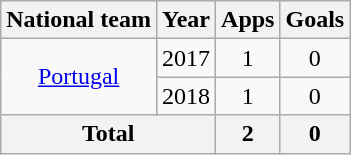<table class="wikitable" style="text-align:center">
<tr>
<th>National team</th>
<th>Year</th>
<th>Apps</th>
<th>Goals</th>
</tr>
<tr>
<td rowspan="2"><a href='#'>Portugal</a></td>
<td>2017</td>
<td>1</td>
<td>0</td>
</tr>
<tr>
<td>2018</td>
<td>1</td>
<td>0</td>
</tr>
<tr>
<th colspan="2">Total</th>
<th>2</th>
<th>0</th>
</tr>
</table>
